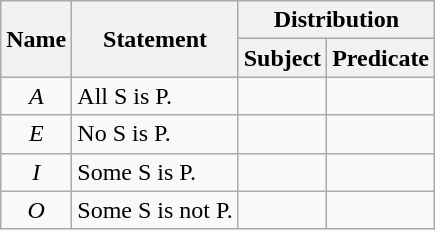<table class="wikitable">
<tr>
<th rowspan="2">Name</th>
<th rowspan="2">Statement</th>
<th colspan="2">Distribution</th>
</tr>
<tr>
<th>Subject</th>
<th>Predicate</th>
</tr>
<tr>
<td align="center"><em>A</em></td>
<td>All S is P.</td>
<td></td>
<td></td>
</tr>
<tr>
<td align="center"><em>E</em></td>
<td>No S is P.</td>
<td></td>
<td></td>
</tr>
<tr>
<td align="center"><em>I</em></td>
<td>Some S is P.</td>
<td></td>
<td></td>
</tr>
<tr>
<td align="center"><em>O</em></td>
<td>Some S is not P.</td>
<td></td>
<td></td>
</tr>
</table>
